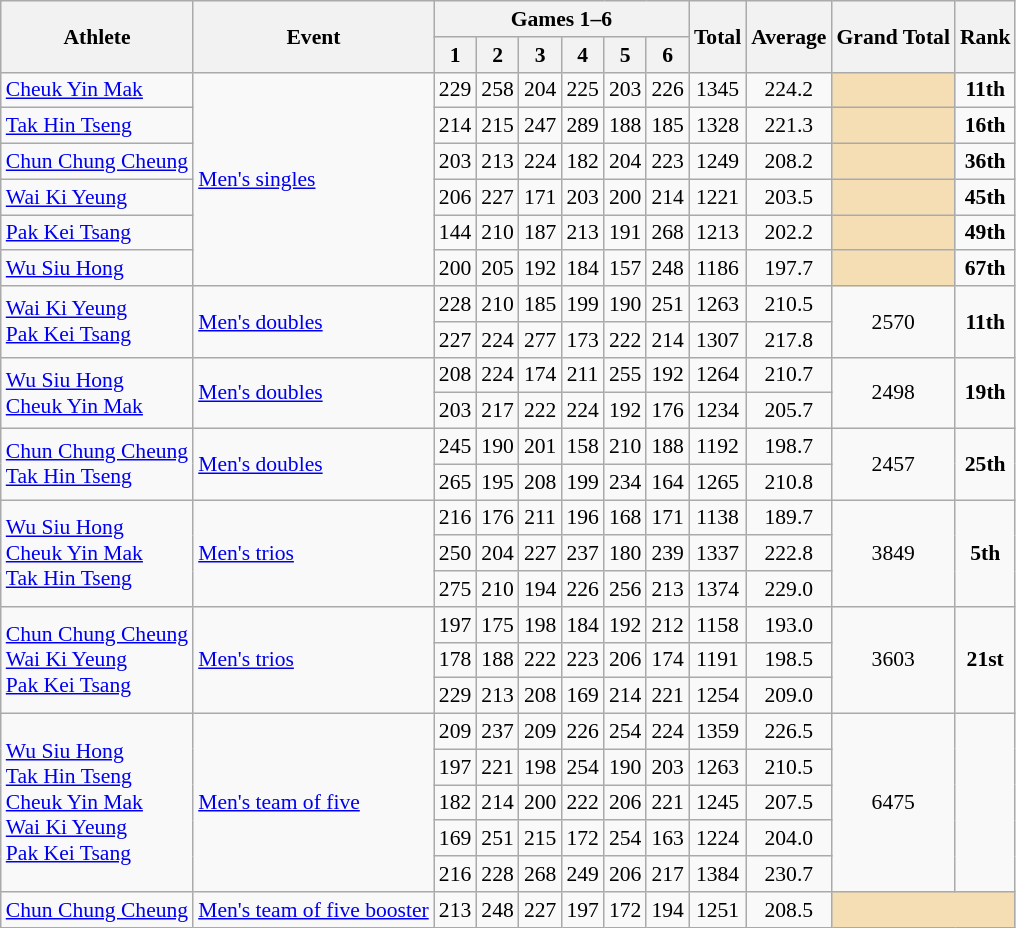<table class="wikitable" border="1" style="font-size:90%">
<tr>
<th rowspan=2>Athlete</th>
<th rowspan=2>Event</th>
<th colspan=6>Games 1–6</th>
<th rowspan=2>Total</th>
<th rowspan=2>Average</th>
<th rowspan=2>Grand Total</th>
<th rowspan=2>Rank</th>
</tr>
<tr>
<th>1</th>
<th>2</th>
<th>3</th>
<th>4</th>
<th>5</th>
<th>6</th>
</tr>
<tr>
<td><a href='#'>Cheuk Yin Mak</a></td>
<td rowspan=6><a href='#'>Men's singles</a></td>
<td align=center>229</td>
<td align=center>258</td>
<td align=center>204</td>
<td align=center>225</td>
<td align=center>203</td>
<td align=center>226</td>
<td align=center>1345</td>
<td align=center>224.2</td>
<td align="center" bgcolor=wheat></td>
<td align=center><strong>11th</strong></td>
</tr>
<tr>
<td><a href='#'>Tak Hin Tseng</a></td>
<td align=center>214</td>
<td align=center>215</td>
<td align=center>247</td>
<td align=center>289</td>
<td align=center>188</td>
<td align=center>185</td>
<td align=center>1328</td>
<td align=center>221.3</td>
<td align="center" bgcolor=wheat></td>
<td align=center><strong>16th</strong></td>
</tr>
<tr>
<td><a href='#'>Chun Chung Cheung</a></td>
<td align=center>203</td>
<td align=center>213</td>
<td align=center>224</td>
<td align=center>182</td>
<td align=center>204</td>
<td align=center>223</td>
<td align=center>1249</td>
<td align=center>208.2</td>
<td align="center" bgcolor=wheat></td>
<td align=center><strong>36th</strong></td>
</tr>
<tr>
<td><a href='#'>Wai Ki Yeung</a></td>
<td align=center>206</td>
<td align=center>227</td>
<td align=center>171</td>
<td align=center>203</td>
<td align=center>200</td>
<td align=center>214</td>
<td align=center>1221</td>
<td align=center>203.5</td>
<td align="center" bgcolor=wheat></td>
<td align=center><strong>45th</strong></td>
</tr>
<tr>
<td><a href='#'>Pak Kei Tsang</a></td>
<td align=center>144</td>
<td align=center>210</td>
<td align=center>187</td>
<td align=center>213</td>
<td align=center>191</td>
<td align=center>268</td>
<td align=center>1213</td>
<td align=center>202.2</td>
<td align="center" bgcolor=wheat></td>
<td align=center><strong>49th</strong></td>
</tr>
<tr>
<td><a href='#'>Wu Siu Hong</a></td>
<td align=center>200</td>
<td align=center>205</td>
<td align=center>192</td>
<td align=center>184</td>
<td align=center>157</td>
<td align=center>248</td>
<td align=center>1186</td>
<td align=center>197.7</td>
<td align="center" bgcolor=wheat></td>
<td align=center><strong>67th</strong></td>
</tr>
<tr>
<td rowspan=2><a href='#'>Wai Ki Yeung</a><br><a href='#'>Pak Kei Tsang</a></td>
<td rowspan=2><a href='#'>Men's doubles</a></td>
<td align=center>228</td>
<td align=center>210</td>
<td align=center>185</td>
<td align=center>199</td>
<td align=center>190</td>
<td align=center>251</td>
<td align=center>1263</td>
<td align=center>210.5</td>
<td align=center rowspan=2>2570</td>
<td align=center rowspan=2><strong>11th</strong></td>
</tr>
<tr>
<td align=center>227</td>
<td align=center>224</td>
<td align=center>277</td>
<td align=center>173</td>
<td align=center>222</td>
<td align=center>214</td>
<td align=center>1307</td>
<td align=center>217.8</td>
</tr>
<tr>
<td rowspan=2><a href='#'>Wu Siu Hong</a><br><a href='#'>Cheuk Yin Mak</a></td>
<td rowspan=2><a href='#'>Men's doubles</a></td>
<td align=center>208</td>
<td align=center>224</td>
<td align=center>174</td>
<td align=center>211</td>
<td align=center>255</td>
<td align=center>192</td>
<td align=center>1264</td>
<td align=center>210.7</td>
<td align=center rowspan=2>2498</td>
<td align=center rowspan=2><strong>19th</strong></td>
</tr>
<tr>
<td align=center>203</td>
<td align=center>217</td>
<td align=center>222</td>
<td align=center>224</td>
<td align=center>192</td>
<td align=center>176</td>
<td align=center>1234</td>
<td align=center>205.7</td>
</tr>
<tr>
<td rowspan=2><a href='#'>Chun Chung Cheung</a><br><a href='#'>Tak Hin Tseng</a></td>
<td rowspan=2><a href='#'>Men's doubles</a></td>
<td align=center>245</td>
<td align=center>190</td>
<td align=center>201</td>
<td align=center>158</td>
<td align=center>210</td>
<td align=center>188</td>
<td align=center>1192</td>
<td align=center>198.7</td>
<td align=center rowspan=2>2457</td>
<td align=center rowspan=2><strong>25th</strong></td>
</tr>
<tr>
<td align=center>265</td>
<td align=center>195</td>
<td align=center>208</td>
<td align=center>199</td>
<td align=center>234</td>
<td align=center>164</td>
<td align=center>1265</td>
<td align=center>210.8</td>
</tr>
<tr>
<td rowspan=3><a href='#'>Wu Siu Hong</a><br><a href='#'>Cheuk Yin Mak</a><br><a href='#'>Tak Hin Tseng</a></td>
<td rowspan=3><a href='#'>Men's trios</a></td>
<td align=center>216</td>
<td align=center>176</td>
<td align=center>211</td>
<td align=center>196</td>
<td align=center>168</td>
<td align=center>171</td>
<td align=center>1138</td>
<td align=center>189.7</td>
<td align=center rowspan=3>3849</td>
<td align=center rowspan=3><strong>5th</strong></td>
</tr>
<tr>
<td align=center>250</td>
<td align=center>204</td>
<td align=center>227</td>
<td align=center>237</td>
<td align=center>180</td>
<td align=center>239</td>
<td align=center>1337</td>
<td align=center>222.8</td>
</tr>
<tr>
<td align=center>275</td>
<td align=center>210</td>
<td align=center>194</td>
<td align=center>226</td>
<td align=center>256</td>
<td align=center>213</td>
<td align=center>1374</td>
<td align=center>229.0</td>
</tr>
<tr>
<td rowspan=3><a href='#'>Chun Chung Cheung</a><br><a href='#'>Wai Ki Yeung</a><br><a href='#'>Pak Kei Tsang</a></td>
<td rowspan=3><a href='#'>Men's trios</a></td>
<td align=center>197</td>
<td align=center>175</td>
<td align=center>198</td>
<td align=center>184</td>
<td align=center>192</td>
<td align=center>212</td>
<td align=center>1158</td>
<td align=center>193.0</td>
<td align=center rowspan=3>3603</td>
<td align=center rowspan=3><strong>21st</strong></td>
</tr>
<tr>
<td align=center>178</td>
<td align=center>188</td>
<td align=center>222</td>
<td align=center>223</td>
<td align=center>206</td>
<td align=center>174</td>
<td align=center>1191</td>
<td align=center>198.5</td>
</tr>
<tr>
<td align=center>229</td>
<td align=center>213</td>
<td align=center>208</td>
<td align=center>169</td>
<td align=center>214</td>
<td align=center>221</td>
<td align=center>1254</td>
<td align=center>209.0</td>
</tr>
<tr>
<td rowspan=5><a href='#'>Wu Siu Hong</a><br><a href='#'>Tak Hin Tseng</a><br><a href='#'>Cheuk Yin Mak</a><br><a href='#'>Wai Ki Yeung</a><br><a href='#'>Pak Kei Tsang</a></td>
<td rowspan=5><a href='#'>Men's team of five</a></td>
<td align=center>209</td>
<td align=center>237</td>
<td align=center>209</td>
<td align=center>226</td>
<td align=center>254</td>
<td align=center>224</td>
<td align=center>1359</td>
<td align=center>226.5</td>
<td align=center rowspan=5>6475</td>
<td align=center rowspan=5></td>
</tr>
<tr>
<td align=center>197</td>
<td align=center>221</td>
<td align=center>198</td>
<td align=center>254</td>
<td align=center>190</td>
<td align=center>203</td>
<td align=center>1263</td>
<td align=center>210.5</td>
</tr>
<tr>
<td align=center>182</td>
<td align=center>214</td>
<td align=center>200</td>
<td align=center>222</td>
<td align=center>206</td>
<td align=center>221</td>
<td align=center>1245</td>
<td align=center>207.5</td>
</tr>
<tr>
<td align=center>169</td>
<td align=center>251</td>
<td align=center>215</td>
<td align=center>172</td>
<td align=center>254</td>
<td align=center>163</td>
<td align=center>1224</td>
<td align=center>204.0</td>
</tr>
<tr>
<td align=center>216</td>
<td align=center>228</td>
<td align=center>268</td>
<td align=center>249</td>
<td align=center>206</td>
<td align=center>217</td>
<td align=center>1384</td>
<td align=center>230.7</td>
</tr>
<tr>
<td><a href='#'>Chun Chung Cheung</a></td>
<td><a href='#'>Men's team of five booster</a></td>
<td align=center>213</td>
<td align=center>248</td>
<td align=center>227</td>
<td align=center>197</td>
<td align=center>172</td>
<td align=center>194</td>
<td align=center>1251</td>
<td align=center>208.5</td>
<td align="center" bgcolor=wheat colspan=2></td>
</tr>
</table>
